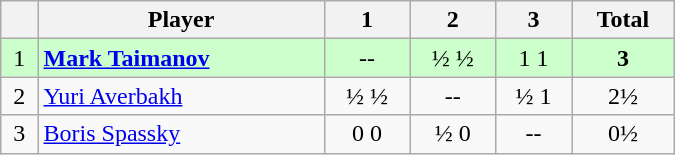<table class="wikitable" border="1" width="450px">
<tr>
<th></th>
<th>Player</th>
<th>1</th>
<th>2</th>
<th>3</th>
<th>Total</th>
</tr>
<tr align="center" style="background:#ccffcc;">
<td>1</td>
<td align="left"> <strong><a href='#'>Mark Taimanov</a></strong></td>
<td>--</td>
<td>½ ½</td>
<td>1 1</td>
<td align="center"><strong>3</strong></td>
</tr>
<tr align="center">
<td>2</td>
<td align="left"> <a href='#'>Yuri Averbakh</a></td>
<td>½ ½</td>
<td>--</td>
<td>½ 1</td>
<td align="center">2½</td>
</tr>
<tr align="center">
<td>3</td>
<td align="left"> <a href='#'>Boris Spassky</a></td>
<td>0 0</td>
<td>½ 0</td>
<td>--</td>
<td align="center">0½</td>
</tr>
</table>
